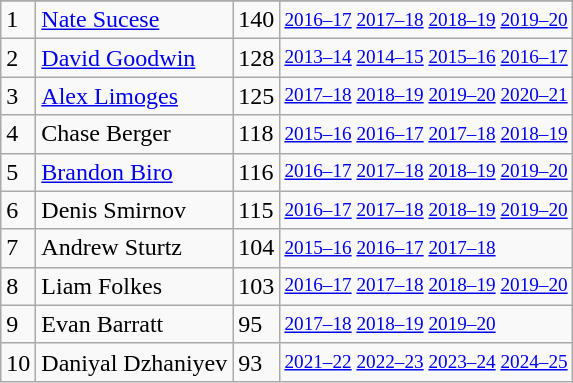<table class="wikitable">
<tr>
</tr>
<tr>
<td>1</td>
<td><a href='#'>Nate Sucese</a></td>
<td>140</td>
<td style="font-size:80%;"><a href='#'>2016–17</a> <a href='#'>2017–18</a> <a href='#'>2018–19</a> <a href='#'>2019–20</a></td>
</tr>
<tr>
<td>2</td>
<td><a href='#'>David Goodwin</a></td>
<td>128</td>
<td style="font-size:80%;"><a href='#'>2013–14</a> <a href='#'>2014–15</a> <a href='#'>2015–16</a> <a href='#'>2016–17</a></td>
</tr>
<tr>
<td>3</td>
<td><a href='#'>Alex Limoges</a></td>
<td>125</td>
<td style="font-size:80%;"><a href='#'>2017–18</a> <a href='#'>2018–19</a> <a href='#'>2019–20</a> <a href='#'>2020–21</a></td>
</tr>
<tr>
<td>4</td>
<td>Chase Berger</td>
<td>118</td>
<td style="font-size:80%;"><a href='#'>2015–16</a> <a href='#'>2016–17</a> <a href='#'>2017–18</a> <a href='#'>2018–19</a></td>
</tr>
<tr>
<td>5</td>
<td><a href='#'>Brandon Biro</a></td>
<td>116</td>
<td style="font-size:80%;"><a href='#'>2016–17</a> <a href='#'>2017–18</a> <a href='#'>2018–19</a> <a href='#'>2019–20</a></td>
</tr>
<tr>
<td>6</td>
<td>Denis Smirnov</td>
<td>115</td>
<td style="font-size:80%;"><a href='#'>2016–17</a> <a href='#'>2017–18</a> <a href='#'>2018–19</a> <a href='#'>2019–20</a></td>
</tr>
<tr>
<td>7</td>
<td>Andrew Sturtz</td>
<td>104</td>
<td style="font-size:80%;"><a href='#'>2015–16</a> <a href='#'>2016–17</a> <a href='#'>2017–18</a></td>
</tr>
<tr>
<td>8</td>
<td>Liam Folkes</td>
<td>103</td>
<td style="font-size:80%;"><a href='#'>2016–17</a> <a href='#'>2017–18</a> <a href='#'>2018–19</a> <a href='#'>2019–20</a></td>
</tr>
<tr>
<td>9</td>
<td>Evan Barratt</td>
<td>95</td>
<td style="font-size:80%;"><a href='#'>2017–18</a> <a href='#'>2018–19</a> <a href='#'>2019–20</a></td>
</tr>
<tr>
<td>10</td>
<td>Daniyal Dzhaniyev</td>
<td>93</td>
<td style="font-size:80%;"><a href='#'>2021–22</a> <a href='#'>2022–23</a> <a href='#'>2023–24</a> <a href='#'>2024–25</a></td>
</tr>
</table>
